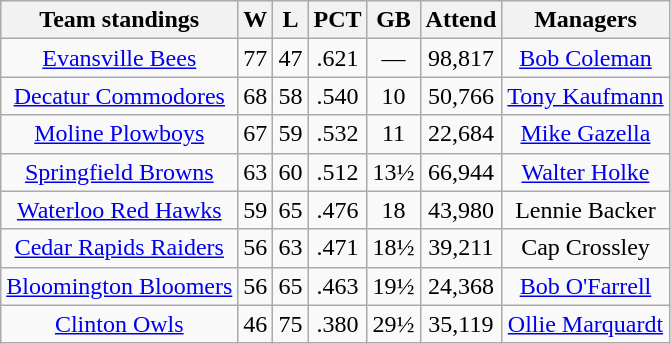<table class="wikitable" style="text-align:center">
<tr>
<th>Team standings</th>
<th>W</th>
<th>L</th>
<th>PCT</th>
<th>GB</th>
<th>Attend</th>
<th>Managers</th>
</tr>
<tr align=center>
<td><a href='#'>Evansville Bees</a></td>
<td>77</td>
<td>47</td>
<td>.621</td>
<td>—</td>
<td>98,817</td>
<td><a href='#'>Bob Coleman</a></td>
</tr>
<tr align=center>
<td><a href='#'>Decatur Commodores</a></td>
<td>68</td>
<td>58</td>
<td>.540</td>
<td>10</td>
<td>50,766</td>
<td><a href='#'>Tony Kaufmann</a></td>
</tr>
<tr align=center>
<td><a href='#'>Moline Plowboys</a></td>
<td>67</td>
<td>59</td>
<td>.532</td>
<td>11</td>
<td>22,684</td>
<td><a href='#'>Mike Gazella</a></td>
</tr>
<tr align=center>
<td><a href='#'>Springfield Browns</a></td>
<td>63</td>
<td>60</td>
<td>.512</td>
<td>13½</td>
<td>66,944</td>
<td><a href='#'>Walter Holke</a></td>
</tr>
<tr align=center>
<td><a href='#'>Waterloo Red Hawks</a></td>
<td>59</td>
<td>65</td>
<td>.476</td>
<td>18</td>
<td>43,980</td>
<td>Lennie Backer</td>
</tr>
<tr align=center>
<td><a href='#'>Cedar Rapids Raiders</a></td>
<td>56</td>
<td>63</td>
<td>.471</td>
<td>18½</td>
<td>39,211</td>
<td>Cap Crossley</td>
</tr>
<tr align=center>
<td><a href='#'>Bloomington Bloomers</a></td>
<td>56</td>
<td>65</td>
<td>.463</td>
<td>19½</td>
<td>24,368</td>
<td><a href='#'>Bob O'Farrell</a></td>
</tr>
<tr align=center>
<td><a href='#'>Clinton Owls</a></td>
<td>46</td>
<td>75</td>
<td>.380</td>
<td>29½</td>
<td>35,119</td>
<td><a href='#'>Ollie Marquardt</a></td>
</tr>
</table>
